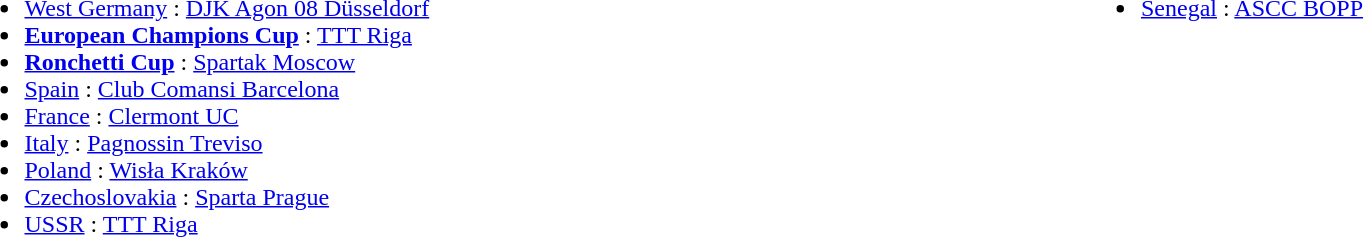<table style="border:0;width:95%;">
<tr style="vertical-align:top;">
<td><br><ul><li><a href='#'>West Germany</a> : <a href='#'>DJK Agon 08 Düsseldorf</a></li><li><strong><a href='#'>European Champions Cup</a></strong> : <a href='#'>TTT Riga</a></li><li><strong><a href='#'>Ronchetti Cup</a></strong> : <a href='#'>Spartak Moscow</a></li><li><a href='#'>Spain</a> : <a href='#'>Club Comansi Barcelona</a></li><li><a href='#'>France</a> : <a href='#'>Clermont UC</a></li><li><a href='#'>Italy</a> : <a href='#'>Pagnossin Treviso</a></li><li><a href='#'>Poland</a> : <a href='#'>Wisła Kraków</a></li><li><a href='#'>Czechoslovakia</a> : <a href='#'>Sparta Prague</a></li><li><a href='#'>USSR</a> : <a href='#'>TTT Riga</a></li></ul></td>
<td><br><ul><li><a href='#'>Senegal</a> : <a href='#'>ASCC BOPP</a></li></ul></td>
</tr>
</table>
